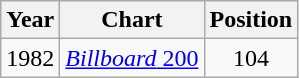<table class="wikitable">
<tr>
<th>Year</th>
<th>Chart</th>
<th>Position</th>
</tr>
<tr>
<td>1982</td>
<td><a href='#'><em>Billboard</em> 200</a></td>
<td align="center">104</td>
</tr>
</table>
